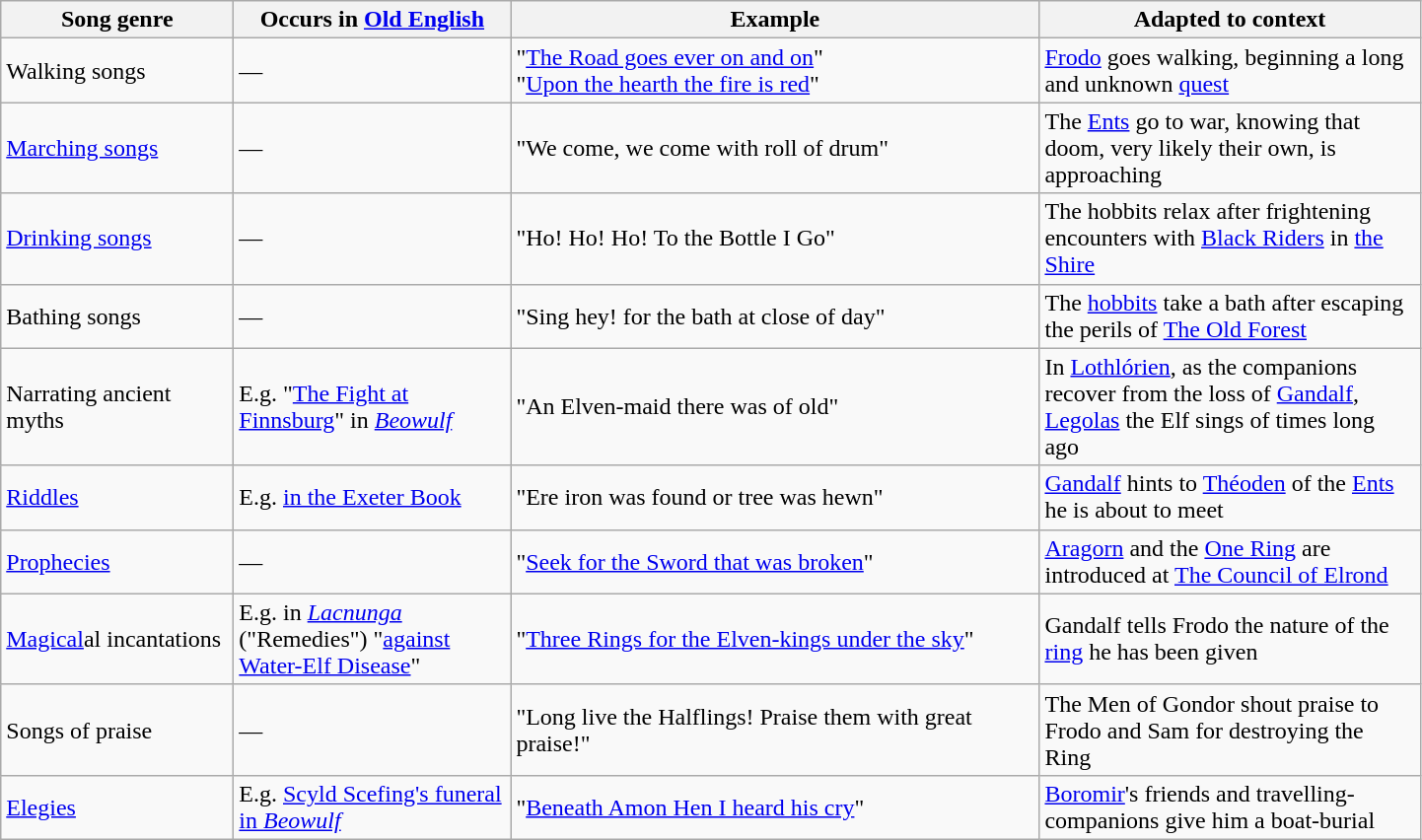<table class="wikitable">
<tr>
<th style="width: 150px;">Song genre</th>
<th style="width: 180px;">Occurs in <a href='#'>Old English</a></th>
<th style="width: 350px;">Example</th>
<th style="width: 250px;">Adapted to context</th>
</tr>
<tr>
<td>Walking songs</td>
<td>—</td>
<td>"<a href='#'>The Road goes ever on and on</a>"<br>"<a href='#'>Upon the hearth the fire is red</a>"</td>
<td><a href='#'>Frodo</a> goes walking, beginning a long and unknown <a href='#'>quest</a></td>
</tr>
<tr>
<td><a href='#'>Marching songs</a></td>
<td>—</td>
<td>"We come, we come with roll of drum"</td>
<td>The <a href='#'>Ents</a> go to war, knowing that doom, very likely their own, is approaching</td>
</tr>
<tr>
<td><a href='#'>Drinking songs</a></td>
<td>—</td>
<td>"Ho! Ho! Ho! To the Bottle I Go"</td>
<td>The hobbits relax after frightening encounters with <a href='#'>Black Riders</a> in <a href='#'>the Shire</a></td>
</tr>
<tr>
<td>Bathing songs</td>
<td>—</td>
<td>"Sing hey! for the bath at close of day"</td>
<td>The <a href='#'>hobbits</a> take a bath after escaping the perils of <a href='#'>The Old Forest</a></td>
</tr>
<tr>
<td>Narrating ancient myths</td>
<td>E.g. "<a href='#'>The Fight at Finnsburg</a>" in <em><a href='#'>Beowulf</a></em></td>
<td>"An Elven-maid there was of old"</td>
<td>In <a href='#'>Lothlórien</a>, as the companions recover from the loss of <a href='#'>Gandalf</a>, <a href='#'>Legolas</a> the Elf sings of times long ago</td>
</tr>
<tr>
<td><a href='#'>Riddles</a></td>
<td>E.g. <a href='#'>in the Exeter Book</a></td>
<td>"Ere iron was found or tree was hewn"</td>
<td><a href='#'>Gandalf</a> hints to <a href='#'>Théoden</a> of the <a href='#'>Ents</a> he is about to meet</td>
</tr>
<tr>
<td><a href='#'>Prophecies</a></td>
<td>—</td>
<td>"<a href='#'>Seek for the Sword that was broken</a>"</td>
<td><a href='#'>Aragorn</a> and the <a href='#'>One Ring</a> are introduced at <a href='#'>The Council of Elrond</a></td>
</tr>
<tr>
<td><a href='#'>Magical</a>al incantations</td>
<td>E.g. in <em><a href='#'>Lacnunga</a></em> ("Remedies") "<a href='#'>against Water-Elf Disease</a>"</td>
<td>"<a href='#'>Three Rings for the Elven-kings under the sky</a>"</td>
<td>Gandalf tells Frodo the nature of the <a href='#'>ring</a> he has been given</td>
</tr>
<tr>
<td>Songs of praise</td>
<td>—</td>
<td>"Long live the Halflings! Praise them with great praise!"</td>
<td>The Men of Gondor shout praise to Frodo and Sam for destroying the Ring</td>
</tr>
<tr>
<td><a href='#'>Elegies</a></td>
<td>E.g. <a href='#'>Scyld Scefing's funeral in <em>Beowulf</em></a></td>
<td>"<a href='#'>Beneath Amon Hen I heard his cry</a>"</td>
<td><a href='#'>Boromir</a>'s friends and travelling-companions give him a boat-burial</td>
</tr>
</table>
